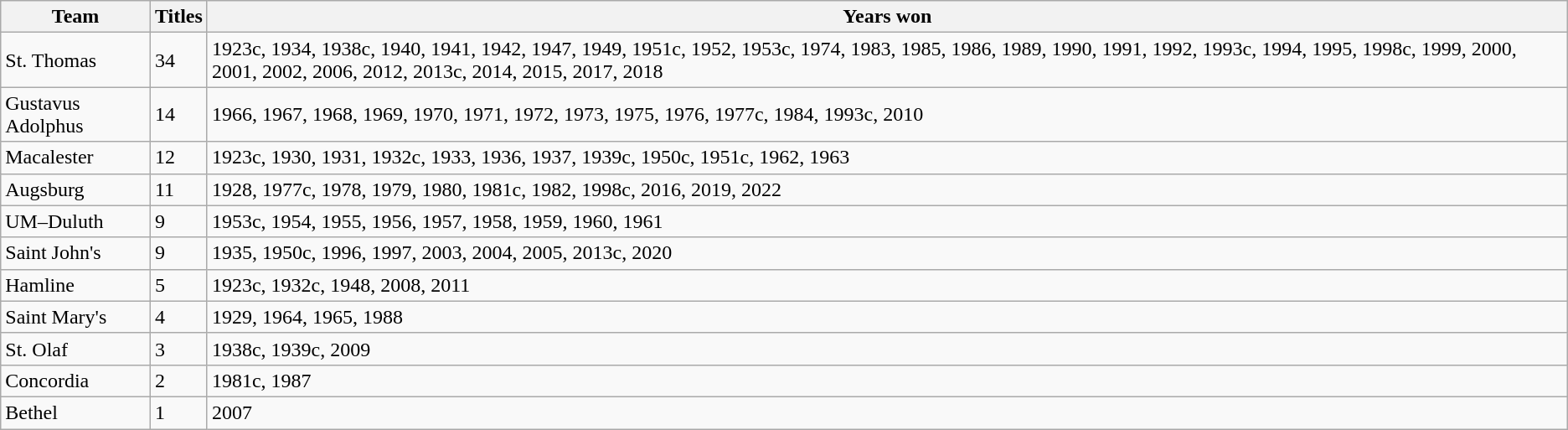<table class="wikitable">
<tr>
<th>Team</th>
<th>Titles</th>
<th>Years  won</th>
</tr>
<tr>
<td>St. Thomas</td>
<td>34</td>
<td>1923c, 1934, 1938c, 1940, 1941, 1942, 1947, 1949, 1951c, 1952, 1953c, 1974, 1983, 1985, 1986, 1989, 1990, 1991, 1992, 1993c, 1994, 1995, 1998c, 1999, 2000, 2001, 2002, 2006, 2012, 2013c, 2014, 2015, 2017, 2018</td>
</tr>
<tr>
<td>Gustavus Adolphus</td>
<td>14</td>
<td>1966, 1967, 1968, 1969, 1970, 1971, 1972, 1973, 1975, 1976, 1977c, 1984, 1993c, 2010</td>
</tr>
<tr>
<td>Macalester</td>
<td>12</td>
<td>1923c, 1930, 1931, 1932c, 1933, 1936, 1937, 1939c, 1950c, 1951c, 1962, 1963</td>
</tr>
<tr>
<td>Augsburg</td>
<td>11</td>
<td>1928, 1977c, 1978, 1979, 1980, 1981c, 1982, 1998c, 2016, 2019, 2022</td>
</tr>
<tr>
<td>UM–Duluth</td>
<td>9</td>
<td>1953c, 1954, 1955, 1956, 1957, 1958, 1959, 1960, 1961</td>
</tr>
<tr>
<td>Saint John's</td>
<td>9</td>
<td>1935, 1950c, 1996, 1997, 2003, 2004, 2005, 2013c, 2020</td>
</tr>
<tr>
<td>Hamline</td>
<td>5</td>
<td>1923c, 1932c, 1948, 2008, 2011</td>
</tr>
<tr>
<td>Saint Mary's</td>
<td>4</td>
<td>1929, 1964, 1965, 1988</td>
</tr>
<tr>
<td>St. Olaf</td>
<td>3</td>
<td>1938c, 1939c, 2009</td>
</tr>
<tr>
<td>Concordia</td>
<td>2</td>
<td>1981c, 1987</td>
</tr>
<tr>
<td>Bethel</td>
<td>1</td>
<td>2007</td>
</tr>
</table>
